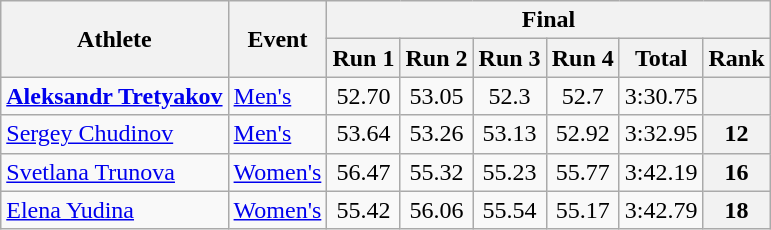<table class="wikitable">
<tr>
<th rowspan="2">Athlete</th>
<th rowspan="2">Event</th>
<th colspan="6">Final</th>
</tr>
<tr>
<th>Run 1</th>
<th>Run 2</th>
<th>Run 3</th>
<th>Run 4</th>
<th>Total</th>
<th>Rank</th>
</tr>
<tr>
<td><strong><a href='#'>Aleksandr Tretyakov</a></strong></td>
<td><a href='#'>Men's</a></td>
<td align="center">52.70</td>
<td align="center">53.05</td>
<td align="center">52.3</td>
<td align="center">52.7</td>
<td align="center">3:30.75</td>
<th align="center"></th>
</tr>
<tr>
<td><a href='#'>Sergey Chudinov</a></td>
<td><a href='#'>Men's</a></td>
<td align="center">53.64</td>
<td align="center">53.26</td>
<td align="center">53.13</td>
<td align="center">52.92</td>
<td align="center">3:32.95</td>
<th align="center">12</th>
</tr>
<tr>
<td><a href='#'>Svetlana Trunova</a></td>
<td><a href='#'>Women's</a></td>
<td align="center">56.47</td>
<td align="center">55.32</td>
<td align="center">55.23</td>
<td align="center">55.77</td>
<td align="center">3:42.19</td>
<th align="center">16</th>
</tr>
<tr>
<td><a href='#'>Elena Yudina</a></td>
<td><a href='#'>Women's</a></td>
<td align="center">55.42</td>
<td align="center">56.06</td>
<td align="center">55.54</td>
<td align="center">55.17</td>
<td align="center">3:42.79</td>
<th align="center">18</th>
</tr>
</table>
